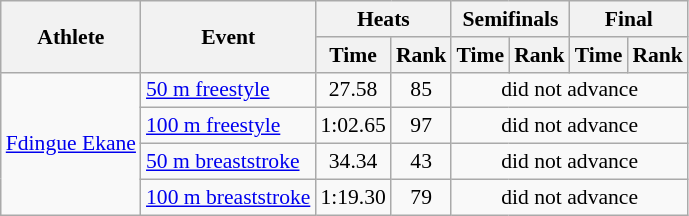<table class=wikitable style="font-size:90%">
<tr>
<th rowspan="2">Athlete</th>
<th rowspan="2">Event</th>
<th colspan="2">Heats</th>
<th colspan="2">Semifinals</th>
<th colspan="2">Final</th>
</tr>
<tr>
<th>Time</th>
<th>Rank</th>
<th>Time</th>
<th>Rank</th>
<th>Time</th>
<th>Rank</th>
</tr>
<tr>
<td rowspan="4"><a href='#'>Fdingue Ekane</a></td>
<td><a href='#'>50 m freestyle</a></td>
<td align=center>27.58</td>
<td align=center>85</td>
<td align=center colspan=4>did not advance</td>
</tr>
<tr>
<td><a href='#'>100 m freestyle</a></td>
<td align=center>1:02.65</td>
<td align=center>97</td>
<td align=center colspan=4>did not advance</td>
</tr>
<tr>
<td><a href='#'>50 m breaststroke</a></td>
<td align=center>34.34</td>
<td align=center>43</td>
<td align=center colspan=4>did not advance</td>
</tr>
<tr>
<td><a href='#'>100 m breaststroke</a></td>
<td align=center>1:19.30</td>
<td align=center>79</td>
<td align=center colspan=4>did not advance</td>
</tr>
</table>
